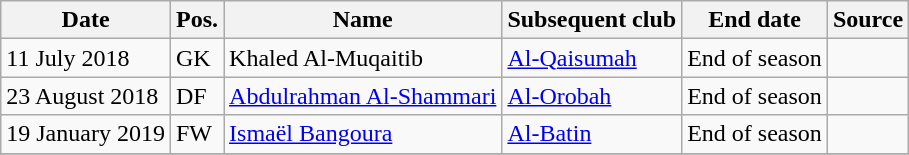<table class="wikitable" style="text-align:left">
<tr>
<th>Date</th>
<th>Pos.</th>
<th>Name</th>
<th>Subsequent club</th>
<th>End date</th>
<th>Source</th>
</tr>
<tr>
<td>11 July 2018</td>
<td>GK</td>
<td> Khaled Al-Muqaitib</td>
<td> <a href='#'>Al-Qaisumah</a></td>
<td>End of season</td>
<td></td>
</tr>
<tr>
<td>23 August 2018</td>
<td>DF</td>
<td> <a href='#'>Abdulrahman Al-Shammari</a></td>
<td> <a href='#'>Al-Orobah</a></td>
<td>End of season</td>
<td></td>
</tr>
<tr>
<td>19 January 2019</td>
<td>FW</td>
<td> <a href='#'>Ismaël Bangoura</a></td>
<td> <a href='#'>Al-Batin</a></td>
<td>End of season</td>
<td></td>
</tr>
<tr>
</tr>
</table>
